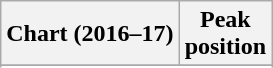<table class="wikitable plainrowheaders sortable" style="text-align:center;">
<tr>
<th scope="col">Chart (2016–17)</th>
<th scope="col">Peak<br>position</th>
</tr>
<tr>
</tr>
<tr>
</tr>
<tr>
</tr>
<tr>
</tr>
<tr>
</tr>
</table>
